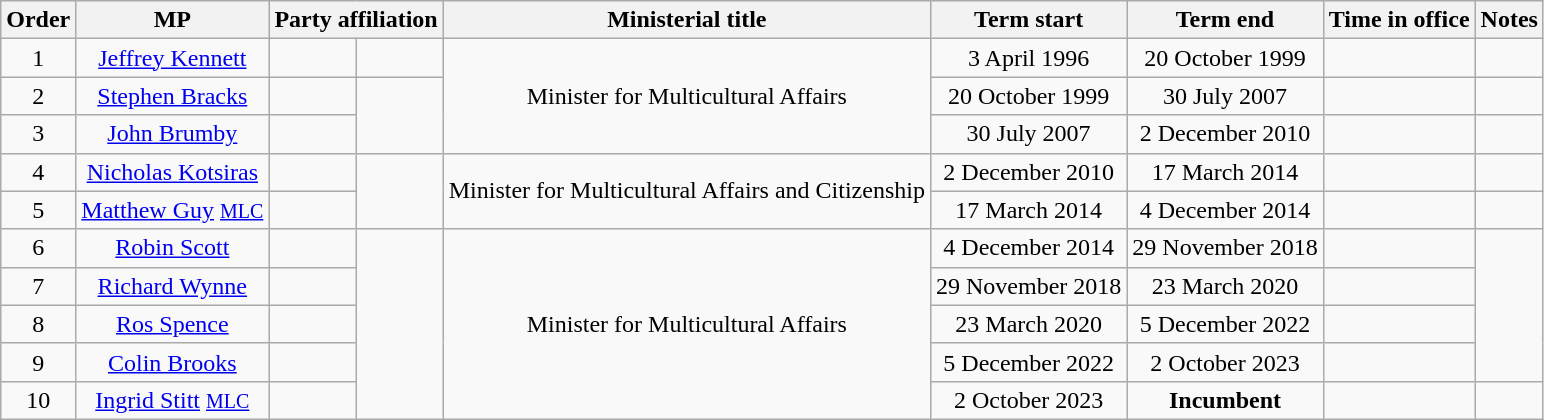<table class="wikitable" style="text-align:center">
<tr>
<th>Order</th>
<th>MP</th>
<th colspan="2">Party affiliation</th>
<th>Ministerial title</th>
<th>Term start</th>
<th>Term end</th>
<th>Time in office</th>
<th>Notes</th>
</tr>
<tr>
<td>1</td>
<td><a href='#'>Jeffrey Kennett</a> </td>
<td></td>
<td></td>
<td rowspan="3">Minister for Multicultural Affairs</td>
<td>3 April 1996</td>
<td>20 October 1999</td>
<td></td>
<td></td>
</tr>
<tr>
<td>2</td>
<td><a href='#'>Stephen Bracks</a> </td>
<td></td>
<td rowspan="2"></td>
<td>20 October 1999</td>
<td>30 July 2007</td>
<td></td>
<td></td>
</tr>
<tr>
<td>3</td>
<td><a href='#'>John Brumby</a> </td>
<td></td>
<td>30 July 2007</td>
<td>2 December 2010</td>
<td></td>
<td></td>
</tr>
<tr>
<td>4</td>
<td><a href='#'>Nicholas Kotsiras</a> </td>
<td></td>
<td rowspan="2"></td>
<td rowspan="2">Minister for Multicultural Affairs and Citizenship</td>
<td>2 December 2010</td>
<td>17 March 2014</td>
<td></td>
<td></td>
</tr>
<tr>
<td>5</td>
<td><a href='#'>Matthew Guy</a> <a href='#'><small>MLC</small></a></td>
<td></td>
<td>17 March 2014</td>
<td>4 December 2014</td>
<td></td>
<td></td>
</tr>
<tr>
<td>6</td>
<td><a href='#'>Robin Scott</a> </td>
<td></td>
<td rowspan="5"></td>
<td rowspan="5">Minister for Multicultural Affairs</td>
<td>4 December 2014</td>
<td>29 November 2018</td>
<td></td>
<td rowspan="4"></td>
</tr>
<tr>
<td>7</td>
<td><a href='#'>Richard Wynne</a> </td>
<td></td>
<td>29 November 2018</td>
<td>23 March 2020</td>
<td></td>
</tr>
<tr>
<td>8</td>
<td><a href='#'>Ros Spence</a> </td>
<td></td>
<td>23 March 2020</td>
<td>5 December 2022</td>
<td></td>
</tr>
<tr>
<td>9</td>
<td><a href='#'>Colin Brooks</a> </td>
<td></td>
<td>5 December 2022</td>
<td>2 October 2023</td>
<td></td>
</tr>
<tr>
<td>10</td>
<td><a href='#'>Ingrid Stitt</a> <a href='#'><small>MLC</small></a></td>
<td></td>
<td>2 October 2023</td>
<td><strong>Incumbent</strong></td>
<td></td>
<td></td>
</tr>
</table>
